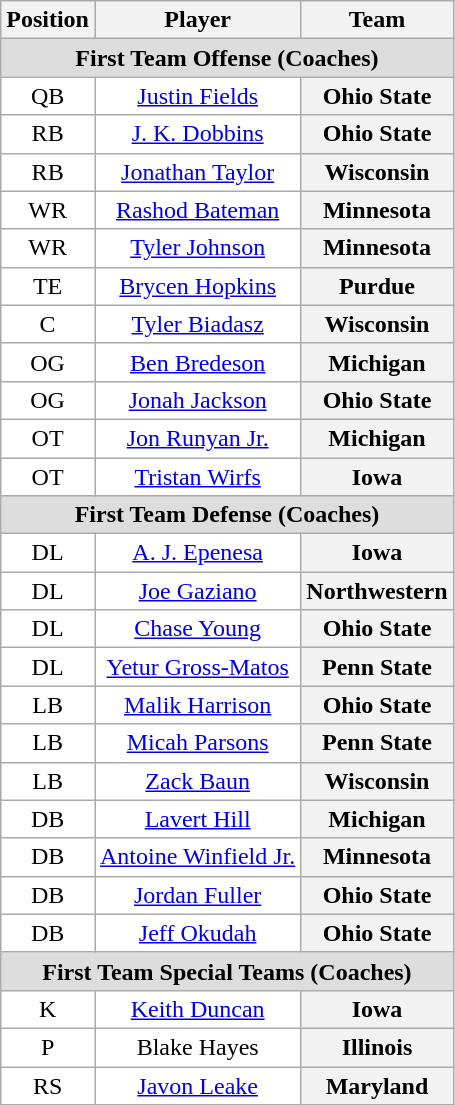<table class="wikitable sortable">
<tr>
<th>Position</th>
<th>Player</th>
<th>Team</th>
</tr>
<tr>
<td colspan="3" style="text-align:center; background:#ddd;"><strong>First Team Offense (Coaches)</strong></td>
</tr>
<tr style="text-align:center;">
<td style="background:white">QB</td>
<td style="background:white"><a href='#'>Justin Fields</a></td>
<th style=>Ohio State</th>
</tr>
<tr style="text-align:center;">
<td style="background:white">RB</td>
<td style="background:white"><a href='#'>J. K. Dobbins</a></td>
<th style=>Ohio State</th>
</tr>
<tr style="text-align:center;">
<td style="background:white">RB</td>
<td style="background:white"><a href='#'>Jonathan Taylor</a></td>
<th style=>Wisconsin</th>
</tr>
<tr style="text-align:center;">
<td style="background:white">WR</td>
<td style="background:white"><a href='#'>Rashod Bateman</a></td>
<th style=>Minnesota</th>
</tr>
<tr style="text-align:center;">
<td style="background:white">WR</td>
<td style="background:white"><a href='#'>Tyler Johnson</a></td>
<th style=>Minnesota</th>
</tr>
<tr style="text-align:center;">
<td style="background:white">TE</td>
<td style="background:white"><a href='#'>Brycen Hopkins</a></td>
<th style=>Purdue</th>
</tr>
<tr style="text-align:center;">
<td style="background:white">C</td>
<td style="background:white"><a href='#'>Tyler Biadasz</a></td>
<th style=>Wisconsin</th>
</tr>
<tr style="text-align:center;">
<td style="background:white">OG</td>
<td style="background:white"><a href='#'>Ben Bredeson</a></td>
<th style=>Michigan</th>
</tr>
<tr style="text-align:center;">
<td style="background:white">OG</td>
<td style="background:white"><a href='#'>Jonah Jackson</a></td>
<th style=>Ohio State</th>
</tr>
<tr style="text-align:center;">
<td style="background:white">OT</td>
<td style="background:white"><a href='#'>Jon Runyan Jr.</a></td>
<th style=>Michigan</th>
</tr>
<tr style="text-align:center;">
<td style="background:white">OT</td>
<td style="background:white"><a href='#'>Tristan Wirfs</a></td>
<th style=>Iowa</th>
</tr>
<tr>
<td colspan="3" style="text-align:center; background:#ddd;"><strong>First Team Defense (Coaches)</strong></td>
</tr>
<tr style="text-align:center;">
<td style="background:white">DL</td>
<td style="background:white"><a href='#'>A. J. Epenesa</a></td>
<th style=>Iowa</th>
</tr>
<tr style="text-align:center;">
<td style="background:white">DL</td>
<td style="background:white"><a href='#'>Joe Gaziano</a></td>
<th style=>Northwestern</th>
</tr>
<tr style="text-align:center;">
<td style="background:white">DL</td>
<td style="background:white"><a href='#'>Chase Young</a></td>
<th style=>Ohio State</th>
</tr>
<tr style="text-align:center;">
<td style="background:white">DL</td>
<td style="background:white"><a href='#'>Yetur Gross-Matos</a></td>
<th style=>Penn State</th>
</tr>
<tr style="text-align:center;">
<td style="background:white">LB</td>
<td style="background:white"><a href='#'>Malik Harrison</a></td>
<th style=>Ohio State</th>
</tr>
<tr style="text-align:center;">
<td style="background:white">LB</td>
<td style="background:white"><a href='#'>Micah Parsons</a></td>
<th style=>Penn State</th>
</tr>
<tr style="text-align:center;">
<td style="background:white">LB</td>
<td style="background:white"><a href='#'>Zack Baun</a></td>
<th style=>Wisconsin</th>
</tr>
<tr style="text-align:center;">
<td style="background:white">DB</td>
<td style="background:white"><a href='#'>Lavert Hill</a></td>
<th style=>Michigan</th>
</tr>
<tr style="text-align:center;">
<td style="background:white">DB</td>
<td style="background:white"><a href='#'>Antoine Winfield Jr.</a></td>
<th style=>Minnesota</th>
</tr>
<tr style="text-align:center;">
<td style="background:white">DB</td>
<td style="background:white"><a href='#'>Jordan Fuller</a></td>
<th style=>Ohio State</th>
</tr>
<tr style="text-align:center;">
<td style="background:white">DB</td>
<td style="background:white"><a href='#'>Jeff Okudah</a></td>
<th style=>Ohio State</th>
</tr>
<tr>
<td colspan="3" style="text-align:center; background:#ddd;"><strong>First Team Special Teams (Coaches)</strong></td>
</tr>
<tr style="text-align:center;">
<td style="background:white">K</td>
<td style="background:white"><a href='#'>Keith Duncan</a></td>
<th style=>Iowa</th>
</tr>
<tr style="text-align:center;">
<td style="background:white">P</td>
<td style="background:white">Blake Hayes</td>
<th style=>Illinois</th>
</tr>
<tr style="text-align:center;">
<td style="background:white">RS</td>
<td style="background:white"><a href='#'>Javon Leake</a></td>
<th style=>Maryland</th>
</tr>
</table>
